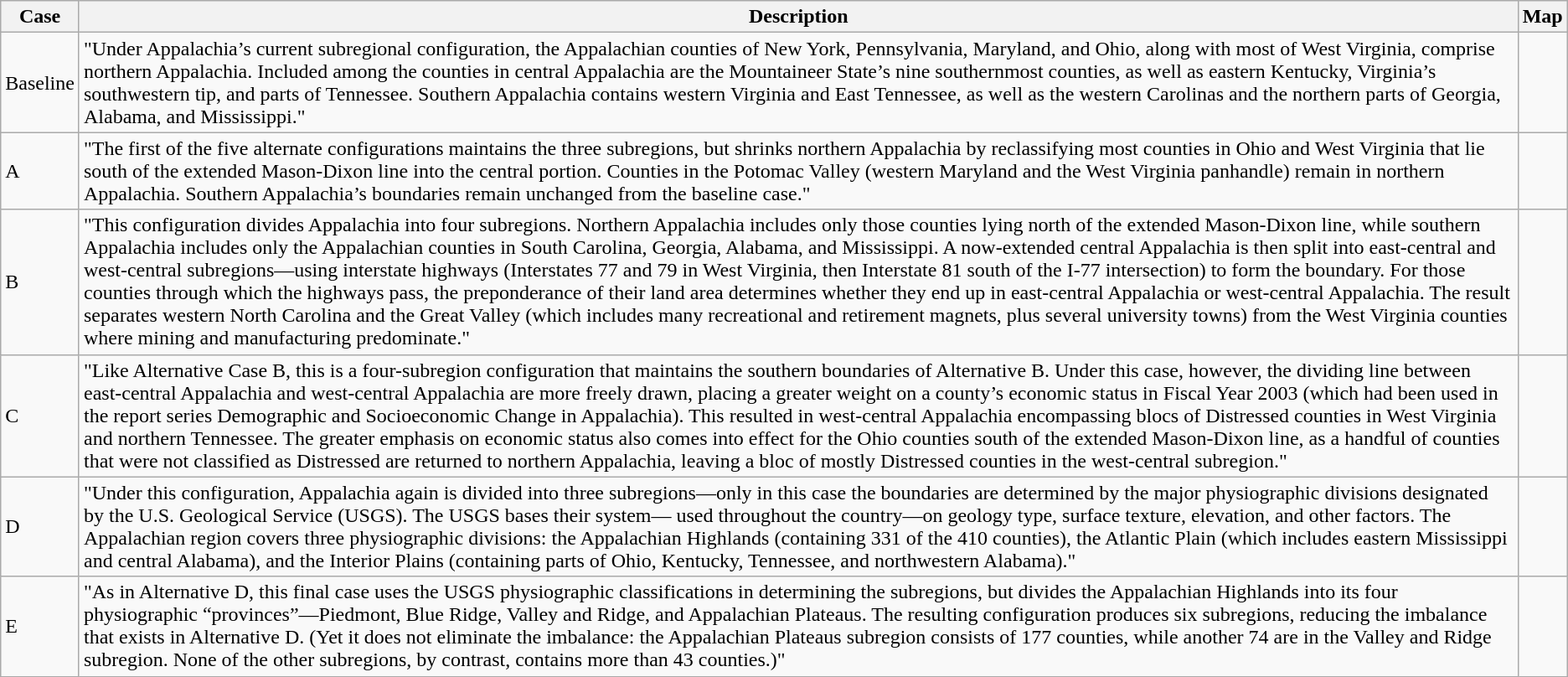<table class="wikitable">
<tr>
<th>Case</th>
<th>Description</th>
<th>Map</th>
</tr>
<tr>
<td>Baseline</td>
<td>"Under Appalachia’s current subregional configuration, the Appalachian counties of New York, Pennsylvania, Maryland, and Ohio, along with most of West Virginia, comprise northern Appalachia. Included among the counties in central Appalachia are the Mountaineer State’s nine southernmost counties, as well as eastern Kentucky, Virginia’s southwestern tip, and parts of Tennessee. Southern Appalachia contains western Virginia and East Tennessee, as well as the western Carolinas and the northern parts of Georgia, Alabama, and Mississippi."</td>
<td></td>
</tr>
<tr>
<td>A</td>
<td>"The first of the five alternate configurations maintains the three subregions, but shrinks northern Appalachia by reclassifying most counties in Ohio and West Virginia that lie south of the extended Mason-Dixon line into the central portion. Counties in the Potomac Valley (western Maryland and the West Virginia panhandle) remain in northern Appalachia. Southern Appalachia’s boundaries remain unchanged from the baseline case."</td>
<td></td>
</tr>
<tr>
<td>B</td>
<td>"This configuration divides Appalachia into four subregions. Northern Appalachia includes only those counties lying north of the extended Mason-Dixon line, while southern Appalachia includes only the Appalachian counties in South Carolina, Georgia, Alabama, and Mississippi. A now-extended central Appalachia is then split into east-central and west-central subregions—using interstate highways (Interstates 77 and 79 in West Virginia, then Interstate 81 south of the I-77 intersection) to form the boundary. For those counties through which the highways pass, the preponderance of their land area determines whether they end up in east-central Appalachia or west-central Appalachia. The result separates western North Carolina and the Great Valley (which includes many recreational and retirement magnets, plus several university towns) from the West Virginia counties where mining and manufacturing predominate."</td>
<td></td>
</tr>
<tr>
<td>C</td>
<td>"Like Alternative Case B, this is a four-subregion configuration that maintains the southern boundaries of Alternative B. Under this case, however, the dividing line between east-central Appalachia and west-central Appalachia are more freely drawn, placing a greater weight on a county’s economic status in Fiscal Year 2003 (which had been used in the report series Demographic and Socioeconomic Change in Appalachia). This resulted in west-central Appalachia encompassing blocs of Distressed counties in West Virginia and northern Tennessee. The greater emphasis on economic status also comes into effect for the Ohio counties south of the extended Mason-Dixon line, as a handful of counties that were not classified as Distressed are returned to northern Appalachia, leaving a bloc of mostly Distressed counties in the west-central subregion."</td>
<td></td>
</tr>
<tr>
<td>D</td>
<td>"Under this configuration, Appalachia again is divided into three subregions—only in this case the boundaries are determined by the major physiographic divisions designated by the U.S. Geological Service (USGS). The USGS bases their system— used throughout the country—on geology type, surface texture, elevation, and other factors. The Appalachian region covers three physiographic divisions: the Appalachian Highlands (containing 331 of the 410 counties), the Atlantic Plain (which includes eastern Mississippi and central Alabama), and the Interior Plains (containing parts of Ohio, Kentucky, Tennessee, and northwestern Alabama)."</td>
<td></td>
</tr>
<tr>
<td>E</td>
<td>"As in Alternative D, this final case uses the USGS physiographic classifications in determining the subregions, but divides the Appalachian Highlands into its four physiographic “provinces”—Piedmont, Blue Ridge, Valley and Ridge, and Appalachian Plateaus. The resulting configuration produces six subregions, reducing the imbalance that exists in Alternative D. (Yet it does not eliminate the imbalance: the Appalachian Plateaus subregion consists of 177 counties, while another 74 are in the Valley and Ridge subregion. None of the other subregions, by contrast, contains more than 43 counties.)"</td>
<td></td>
</tr>
</table>
